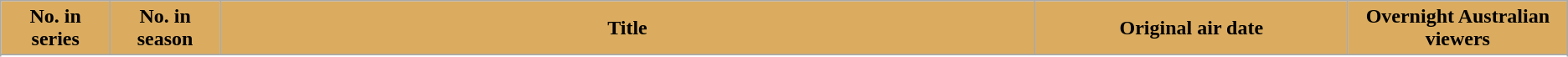<table class="wikitable sortable plainrowheaders">
<tr>
<th scope="col" style="background-color: #DBAC5F; color: #000;" width=7%>No. in<br>series</th>
<th scope="col" style="background-color: #DBAC5F; color: #000;" width=7%>No. in<br>season</th>
<th scope="col" style="background-color: #DBAC5F; color: #000;">Title</th>
<th scope="col" style="background-color: #DBAC5F; color: #000;" width=20%>Original air date</th>
<th scope="col" style="background-color: #DBAC5F; color: #000;" width=14%>Overnight Australian viewers</th>
</tr>
<tr>
</tr>
<tr>
</tr>
<tr>
</tr>
<tr>
</tr>
<tr>
</tr>
<tr>
</tr>
<tr>
</tr>
<tr>
</tr>
<tr>
</tr>
<tr>
</tr>
<tr>
</tr>
</table>
